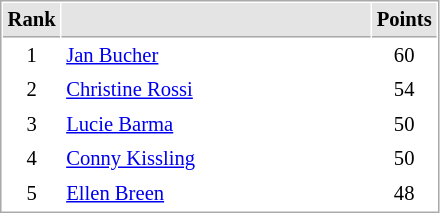<table cellspacing="1" cellpadding="3" style="border:1px solid #AAAAAA;font-size:86%">
<tr bgcolor="#E4E4E4">
<th style="border-bottom:1px solid #AAAAAA" width=10>Rank</th>
<th style="border-bottom:1px solid #AAAAAA" width=200></th>
<th style="border-bottom:1px solid #AAAAAA" width=20>Points</th>
</tr>
<tr>
<td align="center">1</td>
<td> <a href='#'>Jan Bucher</a></td>
<td align=center>60</td>
</tr>
<tr>
<td align="center">2</td>
<td> <a href='#'>Christine Rossi</a></td>
<td align=center>54</td>
</tr>
<tr>
<td align="center">3</td>
<td> <a href='#'>Lucie Barma</a></td>
<td align=center>50</td>
</tr>
<tr>
<td align="center">4</td>
<td> <a href='#'>Conny Kissling</a></td>
<td align=center>50</td>
</tr>
<tr>
<td align="center">5</td>
<td> <a href='#'>Ellen Breen</a></td>
<td align=center>48</td>
</tr>
</table>
